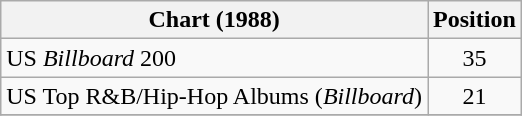<table class="wikitable sortable">
<tr>
<th align="left">Chart (1988)</th>
<th align="center">Position</th>
</tr>
<tr>
<td align="left">US <em>Billboard</em> 200</td>
<td align="center">35</td>
</tr>
<tr>
<td align="left">US Top R&B/Hip-Hop Albums  (<em>Billboard</em>)</td>
<td align="center">21</td>
</tr>
<tr>
</tr>
</table>
